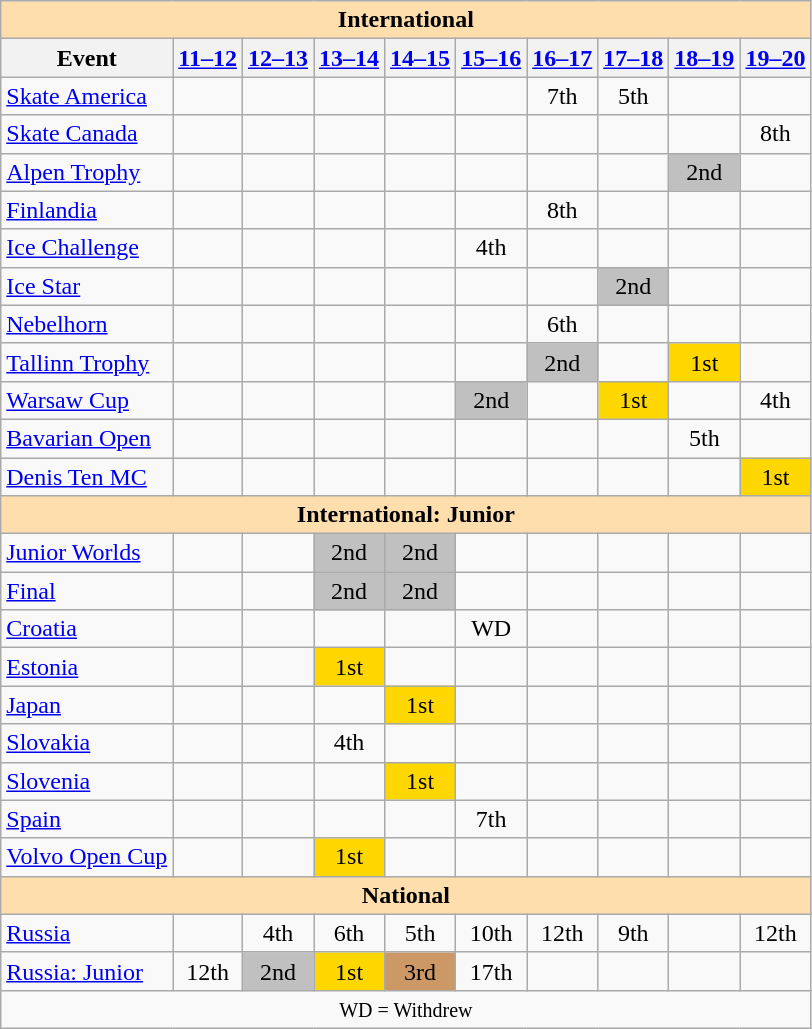<table class="wikitable" style="text-align:center">
<tr>
<th style="background-color: #ffdead; " colspan=10 align=center>International</th>
</tr>
<tr>
<th>Event</th>
<th><a href='#'>11–12</a></th>
<th><a href='#'>12–13</a></th>
<th><a href='#'>13–14</a></th>
<th><a href='#'>14–15</a></th>
<th><a href='#'>15–16</a></th>
<th><a href='#'>16–17</a></th>
<th><a href='#'>17–18</a></th>
<th><a href='#'>18–19</a></th>
<th><a href='#'>19–20</a></th>
</tr>
<tr>
<td align=left> <a href='#'>Skate America</a></td>
<td></td>
<td></td>
<td></td>
<td></td>
<td></td>
<td>7th</td>
<td>5th</td>
<td></td>
<td></td>
</tr>
<tr>
<td align=left> <a href='#'>Skate Canada</a></td>
<td></td>
<td></td>
<td></td>
<td></td>
<td></td>
<td></td>
<td></td>
<td></td>
<td>8th</td>
</tr>
<tr>
<td align=left> <a href='#'>Alpen Trophy</a></td>
<td></td>
<td></td>
<td></td>
<td></td>
<td></td>
<td></td>
<td></td>
<td bgcolor=silver>2nd</td>
<td></td>
</tr>
<tr>
<td align=left> <a href='#'>Finlandia</a></td>
<td></td>
<td></td>
<td></td>
<td></td>
<td></td>
<td>8th</td>
<td></td>
<td></td>
<td></td>
</tr>
<tr>
<td align=left> <a href='#'>Ice Challenge</a></td>
<td></td>
<td></td>
<td></td>
<td></td>
<td>4th</td>
<td></td>
<td></td>
<td></td>
<td></td>
</tr>
<tr>
<td align=left> <a href='#'>Ice Star</a></td>
<td></td>
<td></td>
<td></td>
<td></td>
<td></td>
<td></td>
<td bgcolor=silver>2nd</td>
<td></td>
<td></td>
</tr>
<tr>
<td align=left> <a href='#'>Nebelhorn</a></td>
<td></td>
<td></td>
<td></td>
<td></td>
<td></td>
<td>6th</td>
<td></td>
<td></td>
<td></td>
</tr>
<tr>
<td align=left> <a href='#'>Tallinn Trophy</a></td>
<td></td>
<td></td>
<td></td>
<td></td>
<td></td>
<td bgcolor=silver>2nd</td>
<td></td>
<td bgcolor=gold>1st</td>
<td></td>
</tr>
<tr>
<td align=left> <a href='#'>Warsaw Cup</a></td>
<td></td>
<td></td>
<td></td>
<td></td>
<td bgcolor=silver>2nd</td>
<td></td>
<td bgcolor=gold>1st</td>
<td></td>
<td>4th</td>
</tr>
<tr>
<td align=left><a href='#'>Bavarian Open</a></td>
<td></td>
<td></td>
<td></td>
<td></td>
<td></td>
<td></td>
<td></td>
<td>5th</td>
<td></td>
</tr>
<tr>
<td align=left><a href='#'>Denis Ten MC</a></td>
<td></td>
<td></td>
<td></td>
<td></td>
<td></td>
<td></td>
<td></td>
<td></td>
<td bgcolor=gold>1st</td>
</tr>
<tr>
<th style="background-color: #ffdead; " colspan=10 align=center>International: Junior</th>
</tr>
<tr>
<td align=left><a href='#'>Junior Worlds</a></td>
<td></td>
<td></td>
<td bgcolor=silver>2nd</td>
<td bgcolor=silver>2nd</td>
<td></td>
<td></td>
<td></td>
<td></td>
<td></td>
</tr>
<tr>
<td align=left> <a href='#'>Final</a></td>
<td></td>
<td></td>
<td bgcolor=silver>2nd</td>
<td bgcolor=silver>2nd</td>
<td></td>
<td></td>
<td></td>
<td></td>
<td></td>
</tr>
<tr>
<td align=left> <a href='#'>Croatia</a></td>
<td></td>
<td></td>
<td></td>
<td></td>
<td>WD</td>
<td></td>
<td></td>
<td></td>
<td></td>
</tr>
<tr>
<td align=left> <a href='#'>Estonia</a></td>
<td></td>
<td></td>
<td bgcolor=gold>1st</td>
<td></td>
<td></td>
<td></td>
<td></td>
<td></td>
<td></td>
</tr>
<tr>
<td align=left> <a href='#'>Japan</a></td>
<td></td>
<td></td>
<td></td>
<td bgcolor=gold>1st</td>
<td></td>
<td></td>
<td></td>
<td></td>
<td></td>
</tr>
<tr>
<td align=left> <a href='#'>Slovakia</a></td>
<td></td>
<td></td>
<td>4th</td>
<td></td>
<td></td>
<td></td>
<td></td>
<td></td>
<td></td>
</tr>
<tr>
<td align=left> <a href='#'>Slovenia</a></td>
<td></td>
<td></td>
<td></td>
<td bgcolor=gold>1st</td>
<td></td>
<td></td>
<td></td>
<td></td>
<td></td>
</tr>
<tr>
<td align=left> <a href='#'>Spain</a></td>
<td></td>
<td></td>
<td></td>
<td></td>
<td>7th</td>
<td></td>
<td></td>
<td></td>
<td></td>
</tr>
<tr>
<td align=left><a href='#'>Volvo Open Cup</a></td>
<td></td>
<td></td>
<td bgcolor=gold>1st</td>
<td></td>
<td></td>
<td></td>
<td></td>
<td></td>
<td></td>
</tr>
<tr>
<th style="background-color: #ffdead; " colspan=10 align=center>National</th>
</tr>
<tr>
<td align=left><a href='#'>Russia</a></td>
<td></td>
<td>4th</td>
<td>6th</td>
<td>5th</td>
<td>10th</td>
<td>12th</td>
<td>9th</td>
<td></td>
<td>12th</td>
</tr>
<tr>
<td align=left><a href='#'>Russia: Junior</a></td>
<td>12th</td>
<td bgcolor=silver>2nd</td>
<td bgcolor=gold>1st</td>
<td bgcolor=cc9966>3rd</td>
<td>17th</td>
<td></td>
<td></td>
<td></td>
<td></td>
</tr>
<tr>
<td colspan=10 align=center><small> WD = Withdrew </small></td>
</tr>
</table>
